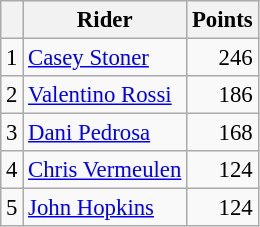<table class="wikitable" style="font-size: 95%;">
<tr>
<th></th>
<th>Rider</th>
<th>Points</th>
</tr>
<tr>
<td align=center>1</td>
<td> <a href='#'>Casey Stoner</a></td>
<td align=right>246</td>
</tr>
<tr>
<td align=center>2</td>
<td> <a href='#'>Valentino Rossi</a></td>
<td align=right>186</td>
</tr>
<tr>
<td align=center>3</td>
<td> <a href='#'>Dani Pedrosa</a></td>
<td align=right>168</td>
</tr>
<tr>
<td align=center>4</td>
<td> <a href='#'>Chris Vermeulen</a></td>
<td align=right>124</td>
</tr>
<tr>
<td align=center>5</td>
<td> <a href='#'>John Hopkins</a></td>
<td align=right>124</td>
</tr>
</table>
